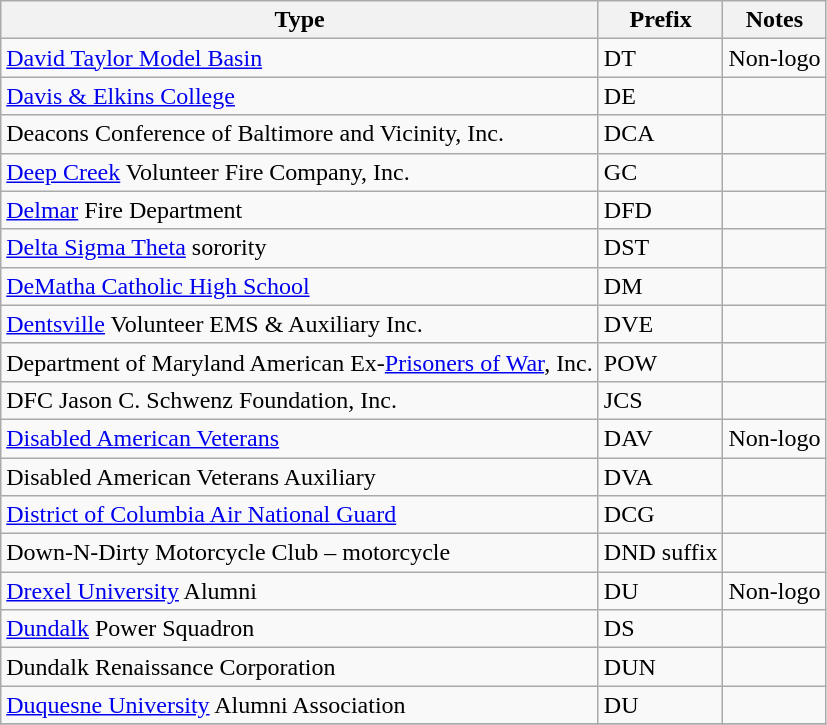<table class="wikitable collapsible">
<tr>
<th>Type</th>
<th>Prefix</th>
<th>Notes</th>
</tr>
<tr>
<td><a href='#'>David Taylor Model Basin</a></td>
<td>DT</td>
<td>Non-logo</td>
</tr>
<tr>
<td><a href='#'>Davis & Elkins College</a></td>
<td>DE</td>
<td></td>
</tr>
<tr>
<td>Deacons Conference of Baltimore and Vicinity, Inc.</td>
<td>DCA</td>
<td></td>
</tr>
<tr>
<td><a href='#'>Deep Creek</a> Volunteer Fire Company, Inc.</td>
<td>GC</td>
<td></td>
</tr>
<tr>
<td><a href='#'>Delmar</a> Fire Department</td>
<td>DFD</td>
<td></td>
</tr>
<tr>
<td><a href='#'>Delta Sigma Theta</a> sorority</td>
<td>DST</td>
<td></td>
</tr>
<tr>
<td><a href='#'>DeMatha Catholic High School</a></td>
<td>DM</td>
<td></td>
</tr>
<tr>
<td><a href='#'>Dentsville</a> Volunteer EMS & Auxiliary Inc.</td>
<td>DVE</td>
<td></td>
</tr>
<tr>
<td>Department of Maryland American Ex-<a href='#'>Prisoners of War</a>, Inc.</td>
<td>POW</td>
<td></td>
</tr>
<tr>
<td>DFC Jason C. Schwenz Foundation, Inc.</td>
<td>JCS</td>
<td></td>
</tr>
<tr>
<td><a href='#'>Disabled American Veterans</a></td>
<td>DAV</td>
<td>Non-logo</td>
</tr>
<tr>
<td>Disabled American Veterans Auxiliary</td>
<td>DVA</td>
<td></td>
</tr>
<tr>
<td><a href='#'>District of Columbia Air National Guard</a></td>
<td>DCG</td>
<td></td>
</tr>
<tr>
<td>Down-N-Dirty Motorcycle Club – motorcycle</td>
<td>DND suffix</td>
<td></td>
</tr>
<tr>
<td><a href='#'>Drexel University</a> Alumni</td>
<td>DU</td>
<td>Non-logo</td>
</tr>
<tr>
<td><a href='#'>Dundalk</a> Power Squadron</td>
<td>DS</td>
<td></td>
</tr>
<tr>
<td>Dundalk Renaissance Corporation</td>
<td>DUN</td>
<td></td>
</tr>
<tr>
<td><a href='#'>Duquesne University</a> Alumni Association</td>
<td>DU</td>
<td></td>
</tr>
<tr>
</tr>
</table>
